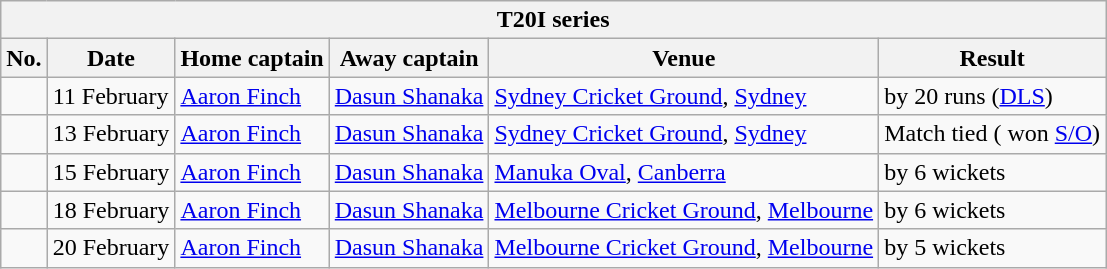<table class="wikitable">
<tr>
<th colspan="9">T20I series</th>
</tr>
<tr>
<th>No.</th>
<th>Date</th>
<th>Home captain</th>
<th>Away captain</th>
<th>Venue</th>
<th>Result</th>
</tr>
<tr>
<td></td>
<td>11 February</td>
<td><a href='#'>Aaron Finch</a></td>
<td><a href='#'>Dasun Shanaka</a></td>
<td><a href='#'>Sydney Cricket Ground</a>, <a href='#'>Sydney</a></td>
<td> by 20 runs (<a href='#'>DLS</a>)</td>
</tr>
<tr>
<td></td>
<td>13 February</td>
<td><a href='#'>Aaron Finch</a></td>
<td><a href='#'>Dasun Shanaka</a></td>
<td><a href='#'>Sydney Cricket Ground</a>, <a href='#'>Sydney</a></td>
<td>Match tied ( won <a href='#'>S/O</a>)</td>
</tr>
<tr>
<td></td>
<td>15 February</td>
<td><a href='#'>Aaron Finch</a></td>
<td><a href='#'>Dasun Shanaka</a></td>
<td><a href='#'>Manuka Oval</a>, <a href='#'>Canberra</a></td>
<td> by 6 wickets</td>
</tr>
<tr>
<td></td>
<td>18 February</td>
<td><a href='#'>Aaron Finch</a></td>
<td><a href='#'>Dasun Shanaka</a></td>
<td><a href='#'>Melbourne Cricket Ground</a>, <a href='#'>Melbourne</a></td>
<td> by 6 wickets</td>
</tr>
<tr>
<td></td>
<td>20 February</td>
<td><a href='#'>Aaron Finch</a></td>
<td><a href='#'>Dasun Shanaka</a></td>
<td><a href='#'>Melbourne Cricket Ground</a>, <a href='#'>Melbourne</a></td>
<td> by 5 wickets</td>
</tr>
</table>
